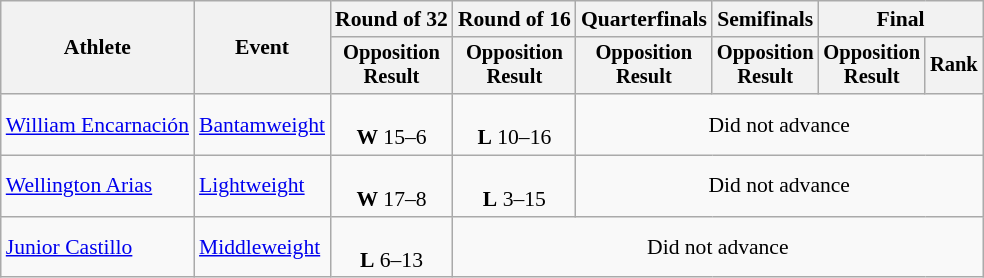<table class="wikitable" style="font-size:90%">
<tr>
<th rowspan="2">Athlete</th>
<th rowspan="2">Event</th>
<th>Round of 32</th>
<th>Round of 16</th>
<th>Quarterfinals</th>
<th>Semifinals</th>
<th colspan=2>Final</th>
</tr>
<tr style="font-size:95%">
<th>Opposition<br>Result</th>
<th>Opposition<br>Result</th>
<th>Opposition<br>Result</th>
<th>Opposition<br>Result</th>
<th>Opposition<br>Result</th>
<th>Rank</th>
</tr>
<tr align=center>
<td align=left><a href='#'>William Encarnación</a></td>
<td align=left><a href='#'>Bantamweight</a></td>
<td><br> <strong>W</strong> 15–6</td>
<td><br> <strong>L</strong> 10–16</td>
<td colspan=4>Did not advance</td>
</tr>
<tr align=center>
<td align=left><a href='#'>Wellington Arias</a></td>
<td align=left><a href='#'>Lightweight</a></td>
<td><br> <strong>W</strong> 17–8</td>
<td><br> <strong>L</strong> 3–15</td>
<td colspan=4>Did not advance</td>
</tr>
<tr align=center>
<td align=left><a href='#'>Junior Castillo</a></td>
<td align=left><a href='#'>Middleweight</a></td>
<td><br><strong>L</strong> 6–13</td>
<td colspan=5>Did not advance</td>
</tr>
</table>
